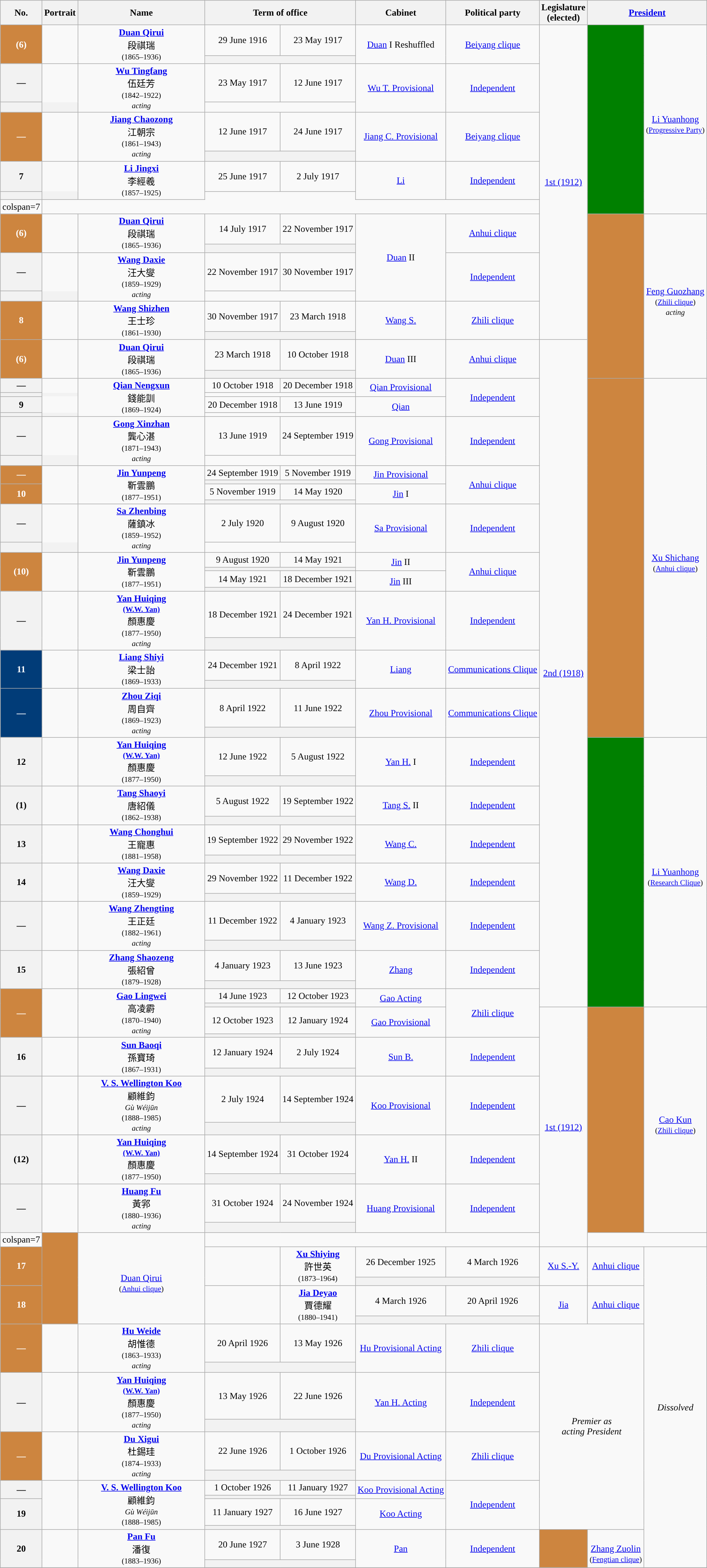<table class="wikitable" style="text-align:center">
<tr>
<th>No.</th>
<th>Portrait</th>
<th width=18%>Name<br></th>
<th colspan=2>Term of office<br></th>
<th>Cabinet</th>
<th>Political party</th>
<th>Legislature<br>(elected)</th>
<th colspan=2><a href='#'>President</a></th>
</tr>
<tr>
<th rowspan=2 style="background:#CD853F; color:white;">(6)</th>
<td rowspan=2></td>
<td rowspan=2 align=center><strong><a href='#'>Duan Qirui</a></strong><br><span>段祺瑞</span><br><small>(1865–1936)</small></td>
<td>29 June 1916</td>
<td>23 May 1917</td>
<td rowspan=2><a href='#'>Duan</a> I Reshuffled</td>
<td rowspan=2><a href='#'>Beiyang clique</a></td>
<td rowspan=15 align="center"><a href='#'>1st (1912)</a></td>
<th rowspan=9 style="background:#008000;"></th>
<td rowspan=9><br><a href='#'>Li Yuanhong</a><br><small>(<a href='#'>Progressive Party</a>)</small></td>
</tr>
<tr>
<th colspan=2 style="font-size:90%; font-weight:normal"></th>
</tr>
<tr>
<th style="background:">—</th>
<td rowspan=2></td>
<td rowspan=2 align=center><strong><a href='#'>Wu Tingfang</a></strong><br><span>伍廷芳</span><br><small>(1842–1922)<br><em>acting</em></small></td>
<td>23 May 1917</td>
<td>12 June 1917</td>
<td rowspan=2><a href='#'>Wu T. Provisional</a></td>
<td rowspan=2><a href='#'>Independent</a></td>
</tr>
<tr>
<th colspan=2 style="font-size:90%; font-weight:normal"></th>
</tr>
<tr>
<th style="background:#CD853F; color:white;" rowspan=2>—</th>
<td rowspan=2></td>
<td rowspan=2 align=center><strong><a href='#'>Jiang Chaozong</a></strong><br><span>江朝宗</span><br><small>(1861–1943)<br><em>acting</em></small></td>
<td>12 June 1917</td>
<td>24 June 1917</td>
<td rowspan=2><a href='#'>Jiang C. Provisional</a></td>
<td rowspan=2><a href='#'>Beiyang clique</a></td>
</tr>
<tr>
<th colspan=2 style="font-size:90%; font-weight:normal"></th>
</tr>
<tr>
<th style="background:">7</th>
<td rowspan=2></td>
<td rowspan=2 align=center><strong><a href='#'>Li Jingxi</a></strong><br><span>李經羲</span><br><small>(1857–1925)</small></td>
<td>25 June 1917</td>
<td>2 July 1917</td>
<td rowspan=2><a href='#'>Li</a></td>
<td rowspan=2><a href='#'>Independent</a></td>
</tr>
<tr>
<th colspan=2 style="font-size:90%; font-weight:normal"></th>
</tr>
<tr>
<td>colspan=7 </td>
</tr>
<tr>
<th style="background:#CD853F; color:white;" rowspan=2>(6)</th>
<td rowspan=2></td>
<td rowspan=2 align=center><strong><a href='#'>Duan Qirui</a></strong><br><span>段祺瑞</span><br><small>(1865–1936)</small></td>
<td>14 July 1917</td>
<td>22 November 1917</td>
<td rowspan=4><a href='#'>Duan</a> II</td>
<td rowspan=2><a href='#'>Anhui clique</a></td>
<th rowspan=8 style="background:#CD853F;"></th>
<td rowspan=8><br><a href='#'>Feng Guozhang</a><br><small>(<a href='#'>Zhili clique</a>)<br><em>acting</em></small></td>
</tr>
<tr>
<th colspan=2 style="font-size:90%; font-weight:normal"></th>
</tr>
<tr>
<th style="background:">—</th>
<td rowspan=2></td>
<td rowspan=2 align=center><strong><a href='#'>Wang Daxie</a></strong><br><span>汪大燮</span><br><small>(1859–1929)<br><em>acting</em></small></td>
<td>22 November 1917</td>
<td>30 November 1917</td>
<td rowspan=2><a href='#'>Independent</a></td>
</tr>
<tr>
<th colspan=2 style="font-size:90%; font-weight:normal"></th>
</tr>
<tr>
<th style="background:#CD853F; color:white;" rowspan=2>8</th>
<td rowspan=2></td>
<td rowspan=2 align=center><strong><a href='#'>Wang Shizhen</a></strong><br><span>王士珍</span><br><small>(1861–1930)</small></td>
<td>30 November 1917</td>
<td>23 March 1918</td>
<td rowspan=2><a href='#'>Wang S.</a></td>
<td rowspan=2><a href='#'>Zhili clique</a></td>
</tr>
<tr>
<th colspan=2 style="font-size:90%; font-weight:normal"></th>
</tr>
<tr>
<th style="background:#CD853F; color:white;" rowspan=2>(6)</th>
<td rowspan=2></td>
<td rowspan=2 align=center><strong><a href='#'>Duan Qirui</a></strong><br><span>段祺瑞</span><br><small>(1865–1936)</small></td>
<td>23 March 1918</td>
<td>10 October 1918</td>
<td rowspan=2><a href='#'>Duan</a> III</td>
<td rowspan=2><a href='#'>Anhui clique</a></td>
<td rowspan=38 align="center"><a href='#'>2nd (1918)</a></td>
</tr>
<tr>
<th colspan=2 style="font-size:90%; font-weight:normal"></th>
</tr>
<tr>
<th style="background:">—</th>
<td rowspan=4></td>
<td rowspan=4 align=center><strong><a href='#'>Qian Nengxun</a></strong><br><span>錢能訓</span><br><small>(1869–1924)</small></td>
<td>10 October 1918</td>
<td>20 December 1918</td>
<td rowspan=2><a href='#'>Qian Provisional</a></td>
<td rowspan=4><a href='#'>Independent</a></td>
<th rowspan=22 style="background:#CD853F;"></th>
<td rowspan=22><br><a href='#'>Xu Shichang</a><br><small>(<a href='#'>Anhui clique</a>)</small></td>
</tr>
<tr>
<th colspan=2 style="font-size:90%; font-weight:normal"></th>
</tr>
<tr>
<th style="background:">9</th>
<td>20 December 1918</td>
<td>13 June 1919</td>
<td rowspan=2><a href='#'>Qian</a></td>
</tr>
<tr>
<th colspan=2 style="font-size:90%; font-weight:normal"></th>
</tr>
<tr>
<th style="background:">—</th>
<td rowspan=2></td>
<td rowspan=2 align=center><strong><a href='#'>Gong Xinzhan</a></strong><br><span>龔心湛</span><br><small>(1871–1943)<br><em>acting</em></small></td>
<td>13 June 1919</td>
<td>24 September 1919</td>
<td rowspan=2><a href='#'>Gong Provisional</a></td>
<td rowspan=2><a href='#'>Independent</a></td>
</tr>
<tr>
<th colspan=2 style="font-size:90%; font-weight:normal"></th>
</tr>
<tr>
<th style="background:#CD853F; color:white;" rowspan=2>—</th>
<td rowspan=4></td>
<td rowspan=4 align=center><strong><a href='#'>Jin Yunpeng</a></strong><br><span>靳雲鵬</span><br><small>(1877–1951)</small></td>
<td>24 September 1919</td>
<td>5 November 1919</td>
<td rowspan=2><a href='#'>Jin Provisional</a></td>
<td rowspan=4><a href='#'>Anhui clique</a></td>
</tr>
<tr>
<th colspan=2 style="font-size:90%; font-weight:normal"></th>
</tr>
<tr>
<th style="background:#CD853F; color:white;" rowspan=2>10</th>
<td>5 November 1919</td>
<td>14 May 1920</td>
<td rowspan=2><a href='#'>Jin</a> I</td>
</tr>
<tr>
<th colspan=2 style="font-size:90%; font-weight:normal"></th>
</tr>
<tr>
<th style="background:">—</th>
<td rowspan=2></td>
<td rowspan=2 align=center><strong><a href='#'>Sa Zhenbing</a></strong><br><span>薩鎮冰</span><br><small>(1859–1952)<br><em>acting</em></small></td>
<td>2 July 1920</td>
<td>9 August 1920</td>
<td rowspan=2><a href='#'>Sa Provisional</a></td>
<td rowspan=2><a href='#'>Independent</a></td>
</tr>
<tr>
<th colspan=2 style="font-size:90%; font-weight:normal"></th>
</tr>
<tr>
<th rowspan=4 style="background:#CD853F; color:white;">(10)</th>
<td rowspan=4></td>
<td rowspan=4 align=center><strong><a href='#'>Jin Yunpeng</a></strong><br><span>靳雲鵬</span><br><small>(1877–1951)</small></td>
<td>9 August 1920</td>
<td>14 May 1921</td>
<td rowspan=2><a href='#'>Jin</a> II</td>
<td rowspan=4><a href='#'>Anhui clique</a></td>
</tr>
<tr>
<th colspan=2 style="font-size:90%; font-weight:normal"></th>
</tr>
<tr>
<td>14 May 1921</td>
<td>18 December 1921</td>
<td rowspan=2><a href='#'>Jin</a> III</td>
</tr>
<tr>
<th colspan=2 style="font-size:90%; font-weight:normal"></th>
</tr>
<tr>
<th rowspan=2 style="background:">—</th>
<td rowspan=2></td>
<td rowspan=2 align=center><strong><a href='#'>Yan Huiqing<br><small>(W.W. Yan)</small></a></strong><br><span>顏惠慶</span><br><small>(1877–1950)<br><em>acting</em></small></td>
<td>18 December 1921</td>
<td>24 December 1921</td>
<td rowspan=2><a href='#'>Yan H. Provisional</a></td>
<td rowspan=2><a href='#'>Independent</a></td>
</tr>
<tr>
<th colspan=2 style="font-size:90%; font-weight:normal"></th>
</tr>
<tr>
<th rowspan=2 style="background:#013C78; color:white;">11</th>
<td rowspan=2></td>
<td rowspan=2 align=center><strong><a href='#'>Liang Shiyi</a></strong><br><span>梁士詒</span><br><small>(1869–1933)</small></td>
<td>24 December 1921</td>
<td>8 April 1922</td>
<td rowspan=2><a href='#'>Liang</a></td>
<td rowspan=2><a href='#'>Communications Clique</a></td>
</tr>
<tr>
<th colspan=2 style="font-size:90%; font-weight:normal"></th>
</tr>
<tr>
<th rowspan=2 style="background:#013C78; color:white;">—</th>
<td rowspan=2></td>
<td rowspan=2 align=center><strong><a href='#'>Zhou Ziqi</a></strong><br><span>周自齊</span><br><small>(1869–1923)<br><em>acting</em></small></td>
<td>8 April 1922</td>
<td>11 June 1922</td>
<td rowspan=2><a href='#'>Zhou Provisional</a></td>
<td rowspan=2><a href='#'>Communications Clique</a></td>
</tr>
<tr>
<th colspan=2 style="font-size:90%; font-weight:normal"></th>
</tr>
<tr>
<th rowspan=2 style="background:">12</th>
<td rowspan=2></td>
<td rowspan=2 align=center><strong><a href='#'>Yan Huiqing<br><small>(W.W. Yan)</small></a></strong><br><span>顏惠慶</span><br><small>(1877–1950)<br></small></td>
<td>12 June 1922</td>
<td>5 August 1922</td>
<td rowspan=2><a href='#'>Yan H.</a> I</td>
<td rowspan=2><a href='#'>Independent</a></td>
<th rowspan=14 style="background:#008000;"></th>
<td rowspan=14><br><a href='#'>Li Yuanhong</a><br><small>(<a href='#'>Research Clique</a>)</small></td>
</tr>
<tr>
<th colspan=2 style="font-size:90%; font-weight:normal"></th>
</tr>
<tr>
<th rowspan=2 style="background:">(1)</th>
<td rowspan=2></td>
<td rowspan=2 align=center><strong><a href='#'>Tang Shaoyi</a></strong><br><span>唐紹儀</span><br><small>(1862–1938)</small></td>
<td>5 August 1922</td>
<td>19 September 1922</td>
<td rowspan=2><a href='#'>Tang S.</a> II</td>
<td rowspan=2><a href='#'>Independent</a></td>
</tr>
<tr>
<th colspan=2 style="font-size:90%; font-weight:normal"></th>
</tr>
<tr>
<th rowspan=2 style="background:">13</th>
<td rowspan=2></td>
<td rowspan=2 align=center><strong><a href='#'>Wang Chonghui</a></strong><br><span>王寵惠</span><br><small>(1881–1958)<br></small></td>
<td>19 September 1922</td>
<td>29 November 1922</td>
<td rowspan=2><a href='#'>Wang C.</a></td>
<td rowspan=2><a href='#'>Independent</a></td>
</tr>
<tr>
<th colspan=2 style="font-size:90%; font-weight:normal"></th>
</tr>
<tr>
<th rowspan=2 style="background:">14</th>
<td rowspan=2></td>
<td rowspan=2 align=center><strong><a href='#'>Wang Daxie</a></strong><br><span>汪大燮</span><br><small>(1859–1929)<br></small></td>
<td>29 November 1922</td>
<td>11 December 1922</td>
<td rowspan=2><a href='#'>Wang D.</a></td>
<td rowspan=2><a href='#'>Independent</a></td>
</tr>
<tr>
<th colspan=2 style="font-size:90%; font-weight:normal"></th>
</tr>
<tr>
<th rowspan=2 style="background:">—</th>
<td rowspan=2></td>
<td rowspan=2 align=center><strong><a href='#'>Wang Zhengting</a></strong><br><span>王正廷</span><br><small>(1882–1961)<br><em>acting</em></small></td>
<td>11 December 1922</td>
<td>4 January 1923</td>
<td rowspan=2><a href='#'>Wang Z. Provisional</a></td>
<td rowspan=2><a href='#'>Independent</a></td>
</tr>
<tr>
<th colspan=2 style="font-size:90%; font-weight:normal"></th>
</tr>
<tr>
<th rowspan=2 style="background:">15</th>
<td rowspan=2></td>
<td rowspan=2 align=center><strong><a href='#'>Zhang Shaozeng</a></strong><br><span>張紹曾</span><br><small>(1879–1928)<br></small></td>
<td>4 January 1923</td>
<td>13 June 1923</td>
<td rowspan=2><a href='#'>Zhang</a></td>
<td rowspan=2><a href='#'>Independent</a></td>
</tr>
<tr>
<th colspan=2 style="font-size:90%; font-weight:normal"></th>
</tr>
<tr>
<th rowspan=4 style="background:#CD853F; color:white;">—</th>
<td rowspan=4></td>
<td rowspan=4 align=center><strong><a href='#'>Gao Lingwei</a></strong><br><span>高凌霨</span><br><small>(1870–1940)<br><em>acting</em></small></td>
<td>14 June 1923</td>
<td>12 October 1923</td>
<td rowspan=2><a href='#'>Gao Acting</a></td>
<td rowspan=4><a href='#'>Zhili clique</a></td>
</tr>
<tr>
<th colspan=2 style="font-size:90%; font-weight:normal"></th>
</tr>
<tr>
<td>12 October 1923</td>
<td>12 January 1924</td>
<td rowspan=2><a href='#'>Gao Provisional</a></td>
<td rowspan=11 align="center"><a href='#'>1st (1912)</a></td>
<th rowspan=10 style="background:#CD853F;"></th>
<td rowspan=10><br><a href='#'>Cao Kun</a><br><small>(<a href='#'>Zhili clique</a>)</small></td>
</tr>
<tr>
<th colspan=2 style="font-size:90%; font-weight:normal"></th>
</tr>
<tr>
<th rowspan=2 style="background:">16</th>
<td rowspan=2></td>
<td rowspan=2 align=center><strong><a href='#'>Sun Baoqi</a></strong><br><span>孫寶琦</span><br><small>(1867–1931)</small></td>
<td>12 January 1924</td>
<td>2 July 1924</td>
<td rowspan=2><a href='#'>Sun B.</a></td>
<td rowspan=2><a href='#'>Independent</a></td>
</tr>
<tr>
<th colspan=2 style="font-size:90%; font-weight:normal"></th>
</tr>
<tr>
<th rowspan=2 style="background:">—</th>
<td rowspan=2></td>
<td rowspan=2 align=center><strong><a href='#'>V. S. Wellington Koo</a></strong><br><span>顧維鈞</span><br><small><em>Gù Wéijūn</em><br>(1888–1985)<br><em>acting</em></small></td>
<td>2 July 1924</td>
<td>14 September 1924</td>
<td rowspan=2><a href='#'>Koo Provisional</a></td>
<td rowspan=2><a href='#'>Independent</a></td>
</tr>
<tr>
<th colspan=2 style="font-size:90%; font-weight:normal"></th>
</tr>
<tr>
<th rowspan=2 style="background:">(12)</th>
<td rowspan=2></td>
<td rowspan=2 align=center><strong><a href='#'>Yan Huiqing<br><small>(W.W. Yan)</small></a></strong><br><span>顏惠慶</span><br><small>(1877–1950)<br></small></td>
<td>14 September 1924</td>
<td>31 October 1924</td>
<td rowspan=2><a href='#'>Yan H.</a> II</td>
<td rowspan=2><a href='#'>Independent</a></td>
</tr>
<tr>
<th colspan=2 style="font-size:90%; font-weight:normal"></th>
</tr>
<tr>
<th rowspan=2 style="background:">—</th>
<td rowspan=2></td>
<td rowspan=2 align=center><strong><a href='#'>Huang Fu</a></strong><br><span>黃郛</span><br><small>(1880–1936)<br><em>acting</em></small></td>
<td>31 October 1924</td>
<td>24 November 1924</td>
<td rowspan=2><a href='#'>Huang Provisional</a></td>
<td rowspan=2><a href='#'>Independent</a></td>
</tr>
<tr>
<th colspan=2 style="font-size:90%; font-weight:normal"></th>
</tr>
<tr>
<td>colspan=7 </td>
<th rowspan=5 style="background:#CD853F; color:white;"></th>
<td rowspan=5><br><a href='#'>Duan Qirui</a><br><small>(<a href='#'>Anhui clique</a>)</small></td>
</tr>
<tr>
<th rowspan=2 style="background:#CD853F; color:white;">17</th>
<td rowspan=2></td>
<td rowspan=2 align=center><strong><a href='#'>Xu Shiying</a></strong><br><span>許世英</span><br><small>(1873–1964)</small></td>
<td>26 December 1925</td>
<td>4 March 1926</td>
<td rowspan=2><a href='#'>Xu S.-Y.</a></td>
<td rowspan=2><a href='#'>Anhui clique</a></td>
<td rowspan=16><em>Dissolved</em></td>
</tr>
<tr>
<th colspan=2 style="font-size:90%; font-weight:normal"></th>
</tr>
<tr>
<th rowspan=2 style="background:#CD853F; color:white;">18</th>
<td rowspan=2></td>
<td rowspan=2 align=center><strong><a href='#'>Jia Deyao</a></strong><br><span>賈德耀</span><br><small>(1880–1941)</small></td>
<td>4 March 1926</td>
<td>20 April 1926</td>
<td rowspan=2><a href='#'>Jia</a></td>
<td rowspan=2><a href='#'>Anhui clique</a></td>
</tr>
<tr>
<th colspan=2 style="font-size:90%; font-weight:normal"></th>
</tr>
<tr>
<th rowspan=2 style="background:#CD853F; color:white;">—</th>
<td rowspan=2></td>
<td rowspan=2 align=center><strong><a href='#'>Hu Weide</a></strong><br><span>胡惟德</span><br><small>(1863–1933)<br><em>acting</em></small></td>
<td>20 April 1926</td>
<td>13 May 1926</td>
<td rowspan=2><a href='#'>Hu Provisional Acting</a></td>
<td rowspan=2><a href='#'>Zhili clique</a></td>
<td rowspan=10 colspan=2><em>Premier as<br>acting President</em></td>
</tr>
<tr>
<th colspan=2 style="font-size:90%; font-weight:normal"></th>
</tr>
<tr>
<th rowspan=2 style="background:">—</th>
<td rowspan=2></td>
<td rowspan=2 align=center><strong><a href='#'>Yan Huiqing<br><small>(W.W. Yan)</small></a></strong><br><span>顏惠慶</span><br><small>(1877–1950)<br><em>acting</em></small></td>
<td>13 May 1926</td>
<td>22 June 1926</td>
<td rowspan=2><a href='#'>Yan H. Acting</a></td>
<td rowspan=2><a href='#'>Independent</a></td>
</tr>
<tr>
<th colspan=2 style="font-size:90%; font-weight:normal"></th>
</tr>
<tr>
<th rowspan=2 style="background:#CD853F; color:white;">—</th>
<td rowspan=2></td>
<td rowspan=2 align=center><strong><a href='#'>Du Xigui</a></strong><br><span>杜錫珪</span><br><small>(1874–1933)<br><em>acting</em></small></td>
<td>22 June 1926</td>
<td>1 October 1926</td>
<td rowspan=2><a href='#'>Du Provisional Acting</a></td>
<td rowspan=2><a href='#'>Zhili clique</a></td>
</tr>
<tr>
<th colspan=2 style="font-size:90%; font-weight:normal"></th>
</tr>
<tr>
<th rowspan=2 style="background:">—</th>
<td rowspan=4></td>
<td rowspan=4><strong><a href='#'>V. S. Wellington Koo</a></strong><br><span>顧維鈞</span><br><small><em>Gù Wéijūn</em><br>(1888–1985)<br></small></td>
<td>1 October 1926</td>
<td>11 January 1927</td>
<td rowspan=2><a href='#'>Koo Provisional Acting</a></td>
<td rowspan=4><a href='#'>Independent</a></td>
</tr>
<tr>
<th colspan=2 style="font-size:90%; font-weight:normal"></th>
</tr>
<tr>
<th rowspan=2 style="background:">19</th>
<td>11 January 1927</td>
<td>16 June 1927</td>
<td rowspan=2><a href='#'>Koo Acting</a></td>
</tr>
<tr>
<th colspan=2 style="font-size:90%; font-weight:normal"></th>
</tr>
<tr>
<th rowspan=2 style="background:">20</th>
<td rowspan=2></td>
<td rowspan=2><strong><a href='#'>Pan Fu</a></strong><br><span>潘復</span><br><small>(1883–1936)<br></small></td>
<td>20 June 1927</td>
<td>3 June 1928</td>
<td rowspan=2><a href='#'>Pan</a></td>
<td rowspan=2><a href='#'>Independent</a></td>
<th rowspan=2 style="background:#CD853F; color:white;"></th>
<td rowspan=2><br><a href='#'>Zhang Zuolin</a><br><small>(<a href='#'>Fengtian clique</a>)</small></td>
</tr>
<tr>
<th colspan=2 style="font-size:90%; font-weight:normal"></th>
</tr>
<tr>
</tr>
</table>
